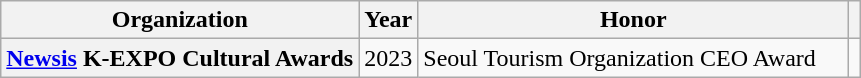<table class="wikitable sortable plainrowheaders">
<tr>
<th scope="col">Organization</th>
<th scope="col">Year</th>
<th width="280">Honor</th>
<th scope="col" class="unsortable"></th>
</tr>
<tr>
<th scope="row"><a href='#'>Newsis</a> K-EXPO Cultural Awards</th>
<td>2023</td>
<td>Seoul Tourism Organization CEO Award</td>
<td style="text-align:center;"></td>
</tr>
</table>
